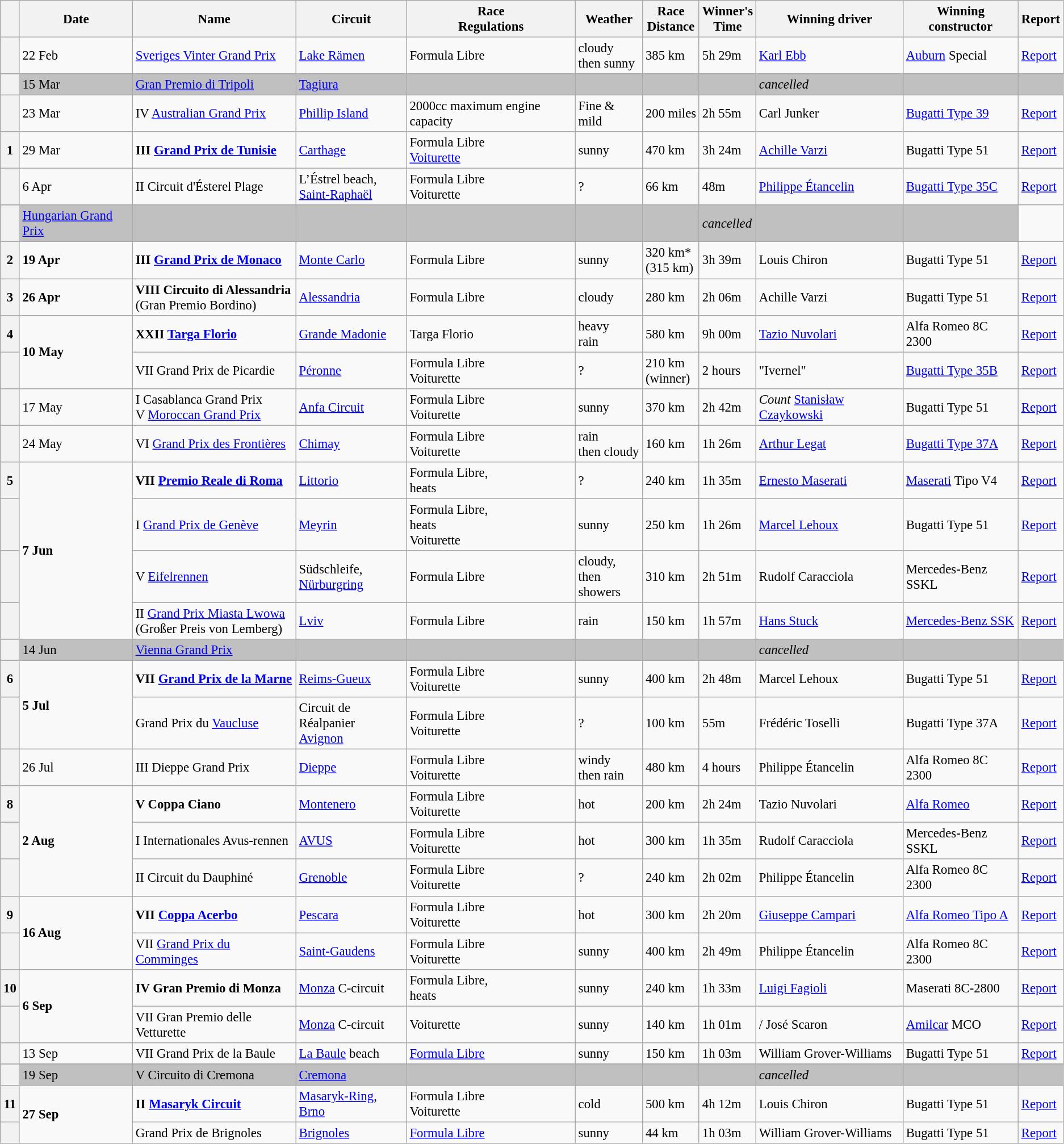<table class="wikitable" style="font-size:95%">
<tr>
<th></th>
<th>Date</th>
<th>Name</th>
<th>Circuit</th>
<th>Race<br>Regulations</th>
<th>Weather</th>
<th>Race<br>Distance</th>
<th>Winner's<br>Time</th>
<th>Winning driver</th>
<th>Winning<br>constructor</th>
<th>Report</th>
</tr>
<tr>
<th></th>
<td>22 Feb</td>
<td> <a href='#'>Sveriges Vinter Grand Prix</a></td>
<td><a href='#'>Lake Rämen</a></td>
<td>Formula Libre</td>
<td>cloudy<br> then sunny</td>
<td>385 km</td>
<td>5h 29m</td>
<td> <a href='#'>Karl Ebb</a></td>
<td><a href='#'>Auburn</a> Special</td>
<td><a href='#'>Report</a></td>
</tr>
<tr>
</tr>
<tr style="background:#C0C0C0;">
<th></th>
<td>15 Mar</td>
<td> <a href='#'>Gran Premio di Tripoli</a></td>
<td><a href='#'>Tagiura</a></td>
<td></td>
<td></td>
<td></td>
<td></td>
<td><em>cancelled</em></td>
<td></td>
<td></td>
</tr>
<tr>
<th></th>
<td>23 Mar</td>
<td> IV <a href='#'>Australian Grand Prix</a></td>
<td><a href='#'>Phillip Island</a></td>
<td>2000cc maximum engine capacity</td>
<td>Fine & mild</td>
<td>200 miles</td>
<td>2h 55m</td>
<td> Carl Junker</td>
<td><a href='#'>Bugatti Type 39</a></td>
<td><a href='#'>Report</a></td>
</tr>
<tr>
<th>1</th>
<td>29 Mar</td>
<td> <strong>III <a href='#'>Grand Prix de Tunisie</a></strong></td>
<td><a href='#'>Carthage</a></td>
<td>Formula Libre<br><a href='#'>Voiturette</a></td>
<td>sunny</td>
<td>470 km</td>
<td>3h 24m</td>
<td> <a href='#'>Achille Varzi</a></td>
<td>Bugatti Type 51</td>
<td><a href='#'>Report</a></td>
</tr>
<tr>
<th></th>
<td rowspan=2>6 Apr</td>
<td> II Circuit d'Ésterel Plage</td>
<td>L’Éstrel beach,<br><a href='#'>Saint-Raphaël</a></td>
<td>Formula Libre<br>Voiturette</td>
<td>?</td>
<td>66 km</td>
<td>48m</td>
<td> <a href='#'>Philippe Étancelin</a></td>
<td><a href='#'>Bugatti Type 35C</a></td>
<td><a href='#'>Report</a></td>
</tr>
<tr>
</tr>
<tr>
</tr>
<tr style="background:#C0C0C0;">
<th></th>
<td> <a href='#'>Hungarian Grand Prix</a></td>
<td></td>
<td></td>
<td></td>
<td></td>
<td></td>
<td><em>cancelled</em></td>
<td></td>
<td></td>
</tr>
<tr>
<th>2</th>
<td><strong>19 Apr</strong></td>
<td> <strong>III <a href='#'>Grand Prix de Monaco</a></strong></td>
<td><a href='#'>Monte Carlo</a></td>
<td>Formula Libre</td>
<td>sunny</td>
<td>320 km*<br>(315 km)</td>
<td>3h 39m</td>
<td> Louis Chiron</td>
<td>Bugatti Type 51</td>
<td><a href='#'>Report</a></td>
</tr>
<tr>
<th>3</th>
<td><strong>26 Apr</strong></td>
<td> <strong>VIII Circuito di Alessandria</strong><br>(Gran Premio Bordino)</td>
<td><a href='#'>Alessandria</a></td>
<td>Formula Libre</td>
<td>cloudy</td>
<td>280 km</td>
<td>2h 06m</td>
<td> Achille Varzi</td>
<td>Bugatti Type 51</td>
<td><a href='#'>Report</a></td>
</tr>
<tr>
<th>4</th>
<td rowspan=2><strong>10 May</strong></td>
<td> <strong>XXII <a href='#'>Targa Florio</a> </strong></td>
<td><a href='#'>Grande Madonie</a></td>
<td>Targa Florio</td>
<td>heavy<br> rain</td>
<td>580 km</td>
<td>9h 00m</td>
<td> <a href='#'>Tazio Nuvolari</a></td>
<td>Alfa Romeo 8C 2300</td>
<td><a href='#'>Report</a></td>
</tr>
<tr>
<th></th>
<td> VII Grand Prix de Picardie</td>
<td><a href='#'>Péronne</a></td>
<td>Formula Libre<br>Voiturette</td>
<td>?</td>
<td>210 km<br>(winner)</td>
<td>2 hours</td>
<td> "Ivernel"</td>
<td><a href='#'>Bugatti Type 35B</a></td>
<td><a href='#'>Report</a></td>
</tr>
<tr>
<th></th>
<td>17 May</td>
<td> I Casablanca Grand Prix<br>V <a href='#'>Moroccan Grand Prix</a></td>
<td><a href='#'>Anfa Circuit</a></td>
<td>Formula Libre<br>Voiturette</td>
<td>sunny</td>
<td>370 km</td>
<td>2h 42m</td>
<td> <em>Count</em> <a href='#'>Stanisław Czaykowski</a><br></td>
<td>Bugatti Type 51</td>
<td><a href='#'>Report</a></td>
</tr>
<tr>
<th></th>
<td>24 May</td>
<td> VI <a href='#'>Grand Prix des Frontières</a></td>
<td><a href='#'>Chimay</a></td>
<td>Formula Libre<br>Voiturette</td>
<td>rain<br>then cloudy</td>
<td>160 km</td>
<td>1h 26m</td>
<td> <a href='#'>Arthur Legat</a></td>
<td><a href='#'>Bugatti Type 37A</a></td>
<td><a href='#'>Report</a></td>
</tr>
<tr>
<th>5</th>
<td rowspan=4><strong>7 Jun</strong></td>
<td> <strong>VII <a href='#'>Premio Reale di Roma</a></strong></td>
<td><a href='#'>Littorio</a></td>
<td>Formula Libre,<br>heats</td>
<td>?</td>
<td>240 km</td>
<td>1h 35m</td>
<td> <a href='#'>Ernesto Maserati</a></td>
<td><a href='#'>Maserati</a> Tipo V4</td>
<td><a href='#'>Report</a></td>
</tr>
<tr>
<th></th>
<td> I <a href='#'>Grand Prix de Genève</a></td>
<td><a href='#'>Meyrin</a></td>
<td>Formula Libre,<br>heats<br>Voiturette</td>
<td>sunny</td>
<td>250 km</td>
<td>1h 26m</td>
<td> <a href='#'>Marcel Lehoux</a></td>
<td>Bugatti Type 51</td>
<td><a href='#'>Report</a></td>
</tr>
<tr>
<th></th>
<td> V <a href='#'>Eifelrennen</a></td>
<td>Südschleife,<br><a href='#'>Nürburgring</a></td>
<td>Formula Libre</td>
<td>cloudy, then<br>showers</td>
<td>310 km</td>
<td>2h 51m</td>
<td> Rudolf Caracciola</td>
<td>Mercedes-Benz SSKL</td>
<td><a href='#'>Report</a></td>
</tr>
<tr>
<th></th>
<td> II <a href='#'>Grand Prix Miasta Lwowa</a><br>(Großer Preis von Lemberg)</td>
<td><a href='#'>Lviv</a></td>
<td>Formula Libre</td>
<td>rain</td>
<td>150 km</td>
<td>1h 57m</td>
<td> <a href='#'>Hans Stuck</a></td>
<td><a href='#'>Mercedes-Benz SSK</a></td>
<td><a href='#'>Report</a></td>
</tr>
<tr>
</tr>
<tr style="background:#C0C0C0;">
<th></th>
<td>14 Jun</td>
<td> <a href='#'>Vienna Grand Prix</a></td>
<td></td>
<td></td>
<td></td>
<td></td>
<td></td>
<td><em>cancelled</em></td>
<td></td>
<td></td>
</tr>
<tr>
<th>6</th>
<td rowspan=2><strong>5 Jul</strong></td>
<td> <strong>VII <a href='#'>Grand Prix de la Marne</a></strong></td>
<td><a href='#'>Reims-Gueux</a></td>
<td>Formula Libre<br>Voiturette</td>
<td>sunny</td>
<td>400 km</td>
<td>2h 48m</td>
<td> Marcel Lehoux</td>
<td>Bugatti Type 51</td>
<td><a href='#'>Report</a></td>
</tr>
<tr>
<th></th>
<td> Grand Prix du <a href='#'>Vaucluse</a></td>
<td>Circuit de Réalpanier<br><a href='#'>Avignon</a></td>
<td>Formula Libre<br>Voiturette</td>
<td>?</td>
<td>100 km</td>
<td>55m</td>
<td> Frédéric Toselli</td>
<td>Bugatti Type 37A</td>
<td><a href='#'>Report</a></td>
</tr>
<tr>
<th></th>
<td>26 Jul</td>
<td> III Dieppe Grand Prix</td>
<td><a href='#'>Dieppe</a></td>
<td>Formula Libre<br>Voiturette</td>
<td>windy<br>then rain</td>
<td>480 km</td>
<td>4 hours</td>
<td> Philippe Étancelin</td>
<td>Alfa Romeo 8C 2300</td>
<td><a href='#'>Report</a></td>
</tr>
<tr>
<th>8</th>
<td rowspan=3><strong>2 Aug</strong></td>
<td> <strong>V Coppa Ciano</strong></td>
<td><a href='#'>Montenero</a></td>
<td>Formula Libre<br>Voiturette</td>
<td>hot</td>
<td>200 km</td>
<td>2h 24m</td>
<td> Tazio Nuvolari</td>
<td><a href='#'>Alfa Romeo</a></td>
<td><a href='#'>Report</a></td>
</tr>
<tr>
<th></th>
<td> I Internationales Avus-rennen</td>
<td><a href='#'>AVUS</a></td>
<td>Formula Libre<br>Voiturette</td>
<td>hot</td>
<td>300 km</td>
<td>1h 35m</td>
<td> Rudolf Caracciola</td>
<td>Mercedes-Benz SSKL</td>
<td><a href='#'>Report</a></td>
</tr>
<tr>
<th></th>
<td> II Circuit du Dauphiné</td>
<td><a href='#'>Grenoble</a></td>
<td>Formula Libre<br>Voiturette</td>
<td>?</td>
<td>240 km</td>
<td>2h 02m</td>
<td> Philippe Étancelin</td>
<td>Alfa Romeo 8C 2300</td>
<td><a href='#'>Report</a></td>
</tr>
<tr>
<th>9</th>
<td rowspan=2><strong>16 Aug</strong></td>
<td> <strong>VII <a href='#'>Coppa Acerbo</a> </strong></td>
<td><a href='#'>Pescara</a></td>
<td>Formula Libre<br>Voiturette</td>
<td>hot</td>
<td>300 km</td>
<td>2h 20m</td>
<td> <a href='#'>Giuseppe Campari</a></td>
<td><a href='#'>Alfa Romeo Tipo A</a></td>
<td><a href='#'>Report</a></td>
</tr>
<tr>
<th></th>
<td> VII <a href='#'>Grand Prix du Comminges</a></td>
<td><a href='#'>Saint-Gaudens</a></td>
<td>Formula Libre<br>Voiturette</td>
<td>sunny</td>
<td>400 km</td>
<td>2h 49m</td>
<td> Philippe Étancelin</td>
<td>Alfa Romeo 8C 2300</td>
<td><a href='#'>Report</a></td>
</tr>
<tr>
<th>10</th>
<td rowspan=2><strong>6 Sep</strong></td>
<td> <strong>IV Gran Premio di Monza</strong></td>
<td><a href='#'>Monza</a> C-circuit</td>
<td>Formula Libre,<br>heats</td>
<td>sunny</td>
<td>240 km</td>
<td>1h 33m</td>
<td> <a href='#'>Luigi Fagioli</a></td>
<td>Maserati 8C-2800</td>
<td><a href='#'>Report</a></td>
</tr>
<tr>
<th></th>
<td> VII Gran Premio delle Vetturette</td>
<td><a href='#'>Monza</a> C-circuit</td>
<td>Voiturette</td>
<td>sunny</td>
<td>140 km</td>
<td>1h 01m</td>
<td>/ José Scaron</td>
<td><a href='#'>Amilcar</a> MCO</td>
<td><a href='#'>Report</a></td>
</tr>
<tr>
<th></th>
<td>13 Sep</td>
<td> VII Grand Prix de la Baule</td>
<td><a href='#'>La Baule</a> beach</td>
<td><a href='#'>Formula Libre</a></td>
<td>sunny</td>
<td>150 km</td>
<td>1h 03m</td>
<td> William Grover-Williams</td>
<td>Bugatti Type 51</td>
<td><a href='#'>Report</a></td>
</tr>
<tr>
</tr>
<tr style="background:#C0C0C0;">
<th></th>
<td>19 Sep</td>
<td> V Circuito di Cremona</td>
<td><a href='#'>Cremona</a></td>
<td></td>
<td></td>
<td></td>
<td></td>
<td><em>cancelled</em></td>
<td></td>
<td></td>
</tr>
<tr>
<th>11</th>
<td rowspan=2><strong>27 Sep</strong></td>
<td> <strong>II <a href='#'>Masaryk Circuit</a> </strong></td>
<td><a href='#'>Masaryk-Ring</a>,<br><a href='#'>Brno</a></td>
<td>Formula Libre<br>Voiturette</td>
<td>cold</td>
<td>500 km</td>
<td>4h 12m</td>
<td> Louis Chiron</td>
<td>Bugatti Type 51</td>
<td><a href='#'>Report</a></td>
</tr>
<tr>
<th></th>
<td> Grand Prix de Brignoles</td>
<td><a href='#'>Brignoles</a></td>
<td><a href='#'>Formula Libre</a></td>
<td>sunny</td>
<td>44 km</td>
<td>1h 03m</td>
<td> William Grover-Williams</td>
<td>Bugatti Type 51</td>
<td><a href='#'>Report</a></td>
</tr>
</table>
